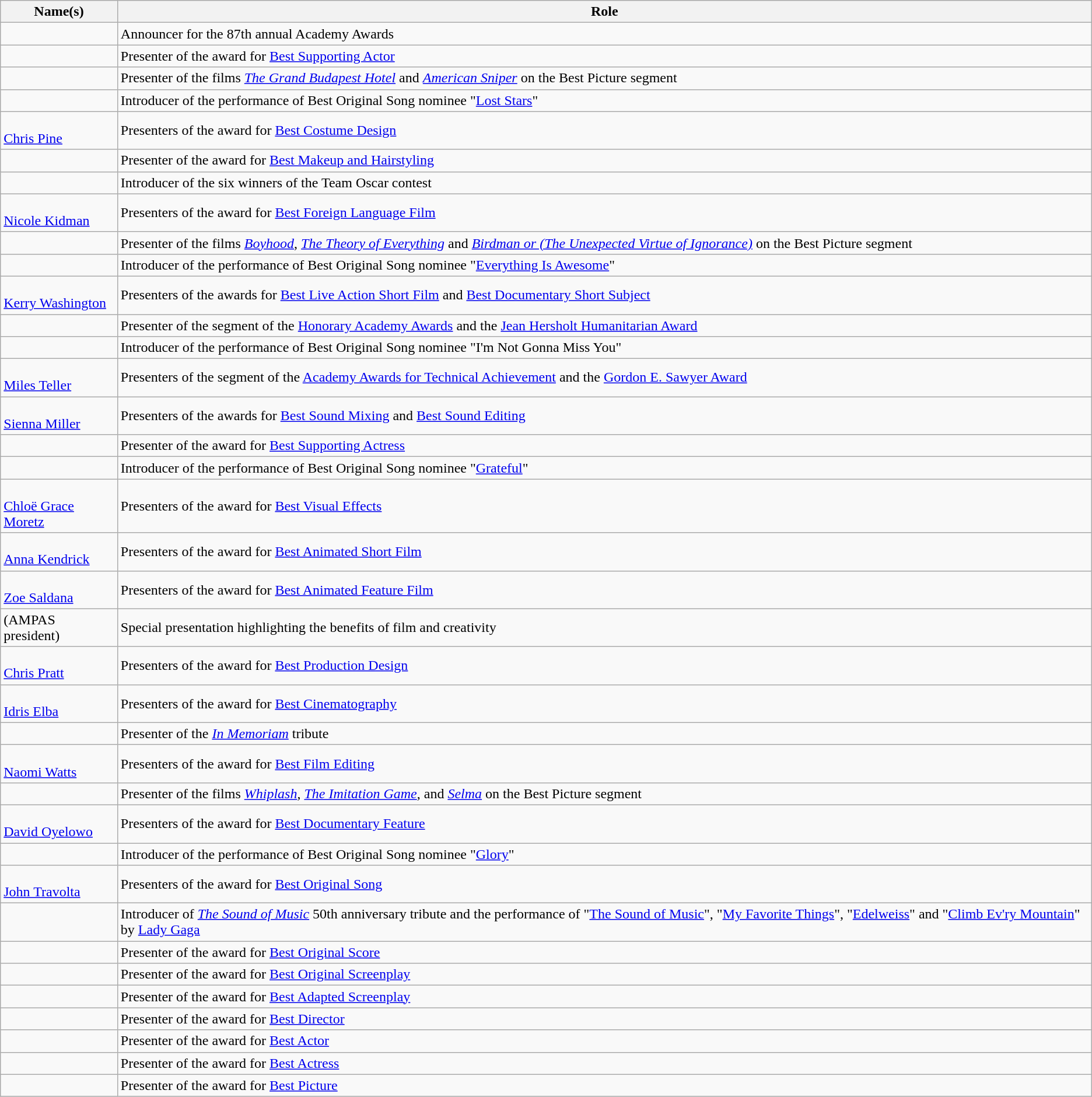<table class="wikitable sortable">
<tr>
<th>Name(s)</th>
<th>Role</th>
</tr>
<tr>
<td></td>
<td>Announcer for the 87th annual Academy Awards</td>
</tr>
<tr>
<td></td>
<td>Presenter of the award for <a href='#'>Best Supporting Actor</a></td>
</tr>
<tr>
<td></td>
<td>Presenter of the films <em><a href='#'>The Grand Budapest Hotel</a></em> and <em><a href='#'>American Sniper</a></em> on the Best Picture segment</td>
</tr>
<tr>
<td></td>
<td>Introducer of the performance of Best Original Song nominee "<a href='#'>Lost Stars</a>"</td>
</tr>
<tr>
<td><br><a href='#'>Chris Pine</a></td>
<td>Presenters of the award for <a href='#'>Best Costume Design</a></td>
</tr>
<tr>
<td></td>
<td>Presenter of the award for <a href='#'>Best Makeup and Hairstyling</a></td>
</tr>
<tr>
<td></td>
<td>Introducer of the six winners of the Team Oscar contest</td>
</tr>
<tr>
<td><br><a href='#'>Nicole Kidman</a></td>
<td>Presenters of the award for <a href='#'>Best Foreign Language Film</a></td>
</tr>
<tr>
<td></td>
<td>Presenter of the films <em><a href='#'>Boyhood</a></em>, <em><a href='#'>The Theory of Everything</a></em> and <em><a href='#'>Birdman or (The Unexpected Virtue of Ignorance)</a></em> on the Best Picture segment</td>
</tr>
<tr>
<td></td>
<td>Introducer of the performance of Best Original Song nominee "<a href='#'>Everything Is Awesome</a>"</td>
</tr>
<tr>
<td><br><a href='#'>Kerry Washington</a></td>
<td>Presenters of the awards for <a href='#'>Best Live Action Short Film</a> and <a href='#'>Best Documentary Short Subject</a></td>
</tr>
<tr>
<td></td>
<td>Presenter of the segment of the <a href='#'>Honorary Academy Awards</a> and the <a href='#'>Jean Hersholt Humanitarian Award</a></td>
</tr>
<tr>
<td></td>
<td>Introducer of the performance of Best Original Song nominee "I'm Not Gonna Miss You"</td>
</tr>
<tr>
<td><br><a href='#'>Miles Teller</a></td>
<td>Presenters of the segment of the <a href='#'>Academy Awards for Technical Achievement</a> and the <a href='#'>Gordon E. Sawyer Award</a></td>
</tr>
<tr>
<td><br><a href='#'>Sienna Miller</a></td>
<td>Presenters of the awards for <a href='#'>Best Sound Mixing</a> and <a href='#'>Best Sound Editing</a></td>
</tr>
<tr>
<td></td>
<td>Presenter of the award for <a href='#'>Best Supporting Actress</a></td>
</tr>
<tr>
<td></td>
<td>Introducer of the performance of Best Original Song nominee "<a href='#'>Grateful</a>"</td>
</tr>
<tr>
<td><br><a href='#'>Chloë Grace Moretz</a></td>
<td>Presenters of the award for <a href='#'>Best Visual Effects</a></td>
</tr>
<tr>
<td><br><a href='#'>Anna Kendrick</a></td>
<td>Presenters of the award for <a href='#'>Best Animated Short Film</a></td>
</tr>
<tr>
<td><br><a href='#'>Zoe Saldana</a></td>
<td>Presenters of the award for <a href='#'>Best Animated Feature Film</a></td>
</tr>
<tr>
<td> (AMPAS president)</td>
<td>Special presentation highlighting the benefits of film and creativity</td>
</tr>
<tr>
<td><br><a href='#'>Chris Pratt</a></td>
<td>Presenters of the award for <a href='#'>Best Production Design</a></td>
</tr>
<tr>
<td><br><a href='#'>Idris Elba</a></td>
<td>Presenters of the award for <a href='#'>Best Cinematography</a></td>
</tr>
<tr>
<td></td>
<td>Presenter of the <em><a href='#'>In Memoriam</a></em> tribute</td>
</tr>
<tr>
<td><br><a href='#'>Naomi Watts</a></td>
<td>Presenters of the award for <a href='#'>Best Film Editing</a></td>
</tr>
<tr>
<td></td>
<td>Presenter of the films <em><a href='#'>Whiplash</a></em>, <em><a href='#'>The Imitation Game</a></em>, and <em><a href='#'>Selma</a></em> on the Best Picture segment</td>
</tr>
<tr>
<td><br><a href='#'>David Oyelowo</a></td>
<td>Presenters of the award for <a href='#'>Best Documentary Feature</a></td>
</tr>
<tr>
<td></td>
<td>Introducer of the performance of Best Original Song nominee "<a href='#'>Glory</a>"</td>
</tr>
<tr>
<td><br><a href='#'>John Travolta</a></td>
<td>Presenters of the award for <a href='#'>Best Original Song</a></td>
</tr>
<tr>
<td></td>
<td>Introducer of <em><a href='#'>The Sound of Music</a></em> 50th anniversary tribute and the performance of "<a href='#'>The Sound of Music</a>", "<a href='#'>My Favorite Things</a>", "<a href='#'>Edelweiss</a>" and "<a href='#'>Climb Ev'ry Mountain</a>" by <a href='#'>Lady Gaga</a></td>
</tr>
<tr>
<td></td>
<td>Presenter of the award for <a href='#'>Best Original Score</a></td>
</tr>
<tr>
<td></td>
<td>Presenter of the award for <a href='#'>Best Original Screenplay</a></td>
</tr>
<tr>
<td></td>
<td>Presenter of the award for <a href='#'>Best Adapted Screenplay</a></td>
</tr>
<tr>
<td></td>
<td>Presenter of the award for <a href='#'>Best Director</a></td>
</tr>
<tr>
<td></td>
<td>Presenter of the award for <a href='#'>Best Actor</a></td>
</tr>
<tr>
<td></td>
<td>Presenter of the award for <a href='#'>Best Actress</a></td>
</tr>
<tr>
<td></td>
<td>Presenter of the award for <a href='#'>Best Picture</a></td>
</tr>
</table>
